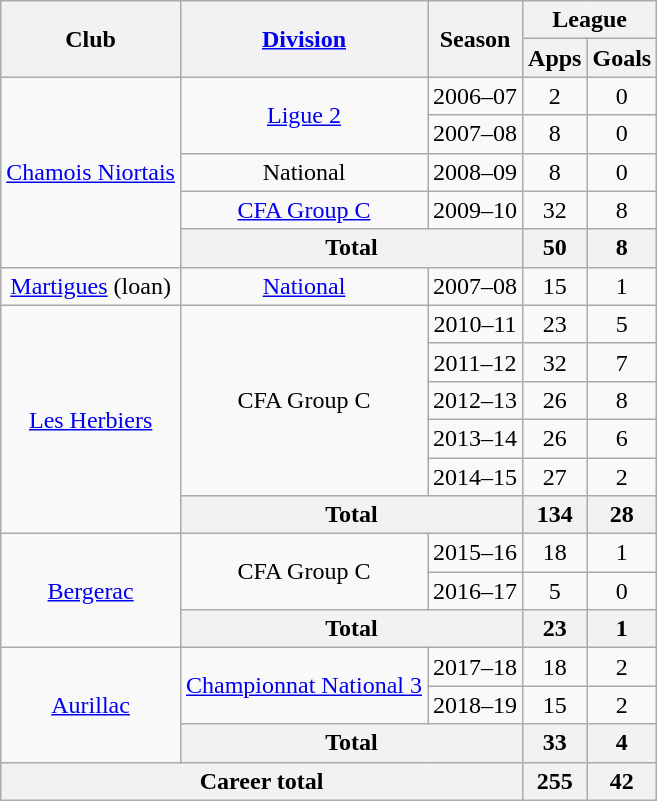<table class="wikitable" style="text-align: center">
<tr>
<th rowspan="2">Club</th>
<th rowspan="2"><a href='#'>Division</a></th>
<th rowspan="2">Season</th>
<th colspan="2">League</th>
</tr>
<tr>
<th>Apps</th>
<th>Goals</th>
</tr>
<tr>
<td rowspan="5"><a href='#'>Chamois Niortais</a></td>
<td rowspan="2"><a href='#'>Ligue 2</a></td>
<td>2006–07</td>
<td>2</td>
<td>0</td>
</tr>
<tr>
<td>2007–08</td>
<td>8</td>
<td>0</td>
</tr>
<tr>
<td>National</td>
<td>2008–09</td>
<td>8</td>
<td>0</td>
</tr>
<tr>
<td><a href='#'>CFA Group C</a></td>
<td>2009–10</td>
<td>32</td>
<td>8</td>
</tr>
<tr>
<th colspan="2">Total</th>
<th>50</th>
<th>8</th>
</tr>
<tr>
<td><a href='#'>Martigues</a> (loan)</td>
<td><a href='#'>National</a></td>
<td>2007–08</td>
<td>15</td>
<td>1</td>
</tr>
<tr>
<td rowspan="6"><a href='#'>Les Herbiers</a></td>
<td rowspan="5">CFA Group C</td>
<td>2010–11</td>
<td>23</td>
<td>5</td>
</tr>
<tr>
<td>2011–12</td>
<td>32</td>
<td>7</td>
</tr>
<tr>
<td>2012–13</td>
<td>26</td>
<td>8</td>
</tr>
<tr>
<td>2013–14</td>
<td>26</td>
<td>6</td>
</tr>
<tr>
<td>2014–15</td>
<td>27</td>
<td>2</td>
</tr>
<tr>
<th colspan="2">Total</th>
<th>134</th>
<th>28</th>
</tr>
<tr>
<td rowspan="3"><a href='#'>Bergerac</a></td>
<td rowspan="2">CFA Group C</td>
<td>2015–16</td>
<td>18</td>
<td>1</td>
</tr>
<tr>
<td>2016–17</td>
<td>5</td>
<td>0</td>
</tr>
<tr>
<th colspan="2">Total</th>
<th>23</th>
<th>1</th>
</tr>
<tr>
<td rowspan="3"><a href='#'>Aurillac</a></td>
<td rowspan="2"><a href='#'>Championnat National 3</a></td>
<td>2017–18</td>
<td>18</td>
<td>2</td>
</tr>
<tr>
<td>2018–19</td>
<td>15</td>
<td>2</td>
</tr>
<tr>
<th colspan="2">Total</th>
<th>33</th>
<th>4</th>
</tr>
<tr>
<th colspan="3">Career total</th>
<th>255</th>
<th>42</th>
</tr>
</table>
